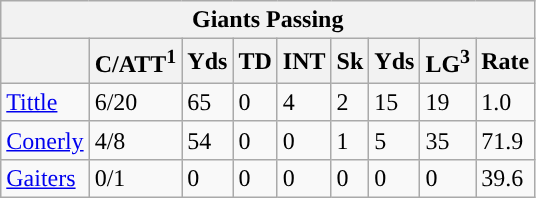<table class="wikitable">
<tr>
<th colspan="9">Giants Passing</th>
</tr>
<tr>
<th></th>
<th>C/ATT<sup>1</sup></th>
<th>Yds</th>
<th>TD</th>
<th>INT</th>
<th>Sk</th>
<th>Yds</th>
<th>LG<sup>3</sup></th>
<th>Rate</th>
</tr>
<tr>
<td><a href='#'>Tittle</a></td>
<td>6/20</td>
<td>65</td>
<td>0</td>
<td>4</td>
<td>2</td>
<td>15</td>
<td>19</td>
<td>1.0</td>
</tr>
<tr>
<td><a href='#'>Conerly</a></td>
<td>4/8</td>
<td>54</td>
<td>0</td>
<td>0</td>
<td>1</td>
<td>5</td>
<td>35</td>
<td>71.9</td>
</tr>
<tr>
<td><a href='#'>Gaiters</a></td>
<td>0/1</td>
<td>0</td>
<td>0</td>
<td>0</td>
<td>0</td>
<td>0</td>
<td>0</td>
<td>39.6</td>
</tr>
</table>
